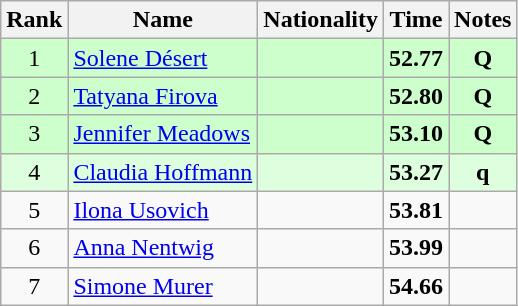<table class="wikitable sortable" style="text-align:center">
<tr>
<th>Rank</th>
<th>Name</th>
<th>Nationality</th>
<th>Time</th>
<th>Notes</th>
</tr>
<tr bgcolor=ccffcc>
<td>1</td>
<td align=left><a href='#'>Solene Désert</a></td>
<td align=left></td>
<td><strong>52.77</strong></td>
<td><strong>Q</strong></td>
</tr>
<tr bgcolor=ccffcc>
<td>2</td>
<td align=left><a href='#'>Tatyana Firova</a></td>
<td align=left></td>
<td><strong>52.80</strong></td>
<td><strong>Q</strong></td>
</tr>
<tr bgcolor=ccffcc>
<td>3</td>
<td align=left><a href='#'>Jennifer Meadows</a></td>
<td align=left></td>
<td><strong>53.10</strong></td>
<td><strong>Q</strong></td>
</tr>
<tr bgcolor=ddffdd>
<td>4</td>
<td align=left><a href='#'>Claudia Hoffmann</a></td>
<td align=left></td>
<td><strong>53.27</strong></td>
<td><strong>q</strong></td>
</tr>
<tr>
<td>5</td>
<td align=left><a href='#'>Ilona Usovich</a></td>
<td align=left></td>
<td><strong>53.81</strong></td>
<td></td>
</tr>
<tr>
<td>6</td>
<td align=left><a href='#'>Anna Nentwig</a></td>
<td align=left></td>
<td><strong>53.99</strong></td>
<td></td>
</tr>
<tr>
<td>7</td>
<td align=left><a href='#'>Simone Murer</a></td>
<td align=left></td>
<td><strong>54.66</strong></td>
<td></td>
</tr>
</table>
